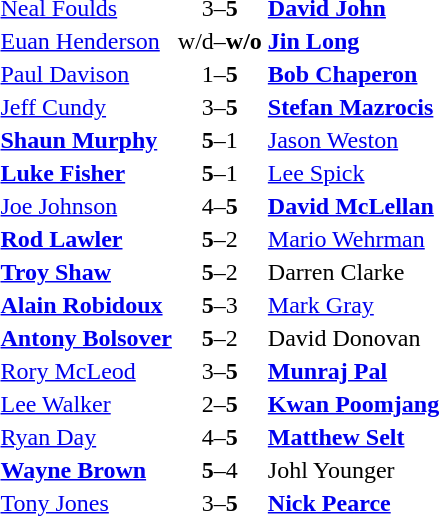<table>
<tr>
<td> <a href='#'>Neal Foulds</a></td>
<td align="center">3–<strong>5</strong></td>
<td> <strong><a href='#'>David John</a></strong></td>
</tr>
<tr>
<td> <a href='#'>Euan Henderson</a></td>
<td align="center">w/d–<strong>w/o</strong></td>
<td> <strong><a href='#'>Jin Long</a></strong></td>
</tr>
<tr>
<td> <a href='#'>Paul Davison</a></td>
<td align="center">1–<strong>5</strong></td>
<td> <strong><a href='#'>Bob Chaperon</a></strong></td>
</tr>
<tr>
<td> <a href='#'>Jeff Cundy</a></td>
<td align="center">3–<strong>5</strong></td>
<td> <strong><a href='#'>Stefan Mazrocis</a></strong></td>
</tr>
<tr>
<td> <strong><a href='#'>Shaun Murphy</a></strong></td>
<td align="center"><strong>5</strong>–1</td>
<td> <a href='#'>Jason Weston</a></td>
</tr>
<tr>
<td> <strong><a href='#'>Luke Fisher</a></strong></td>
<td align="center"><strong>5</strong>–1</td>
<td> <a href='#'>Lee Spick</a></td>
</tr>
<tr>
<td> <a href='#'>Joe Johnson</a></td>
<td align="center">4–<strong>5</strong></td>
<td> <strong><a href='#'>David McLellan</a></strong></td>
</tr>
<tr>
<td> <strong><a href='#'>Rod Lawler</a></strong></td>
<td align="center"><strong>5</strong>–2</td>
<td> <a href='#'>Mario Wehrman</a></td>
</tr>
<tr>
<td> <strong><a href='#'>Troy Shaw</a></strong></td>
<td align="center"><strong>5</strong>–2</td>
<td> Darren Clarke</td>
</tr>
<tr>
<td> <strong><a href='#'>Alain Robidoux</a></strong></td>
<td align="center"><strong>5</strong>–3</td>
<td> <a href='#'>Mark Gray</a></td>
</tr>
<tr>
<td> <strong><a href='#'>Antony Bolsover</a></strong></td>
<td align="center"><strong>5</strong>–2</td>
<td> David Donovan</td>
</tr>
<tr>
<td> <a href='#'>Rory McLeod</a></td>
<td align="center">3–<strong>5</strong></td>
<td> <strong><a href='#'>Munraj Pal</a></strong></td>
</tr>
<tr>
<td> <a href='#'>Lee Walker</a></td>
<td align="center">2–<strong>5</strong></td>
<td> <strong><a href='#'>Kwan Poomjang</a></strong></td>
</tr>
<tr>
<td> <a href='#'>Ryan Day</a></td>
<td align="center">4–<strong>5</strong></td>
<td> <strong><a href='#'>Matthew Selt</a></strong></td>
</tr>
<tr>
<td> <strong><a href='#'>Wayne Brown</a></strong></td>
<td align="center"><strong>5</strong>–4</td>
<td> Johl Younger</td>
</tr>
<tr>
<td> <a href='#'>Tony Jones</a></td>
<td align="center">3–<strong>5</strong></td>
<td> <strong><a href='#'>Nick Pearce</a></strong></td>
</tr>
</table>
